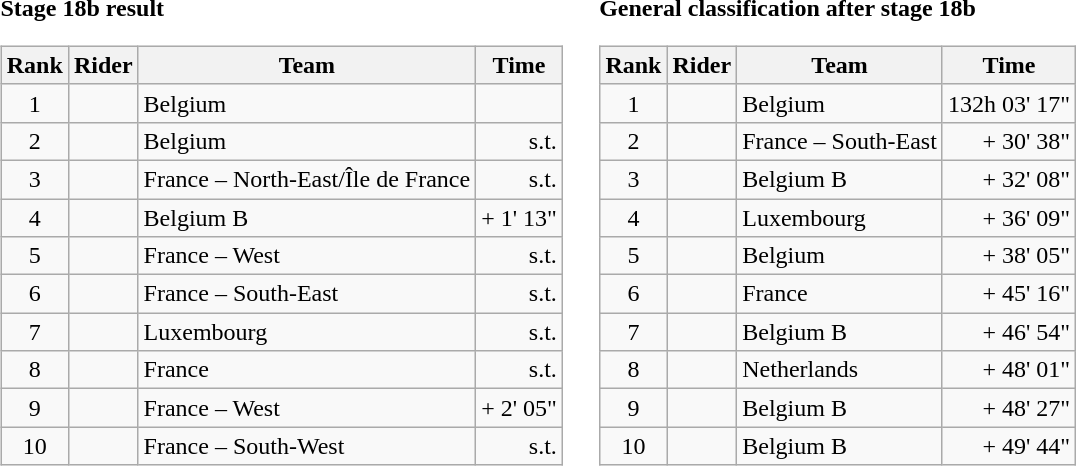<table>
<tr>
<td><strong>Stage 18b result</strong><br><table class="wikitable">
<tr>
<th scope="col">Rank</th>
<th scope="col">Rider</th>
<th scope="col">Team</th>
<th scope="col">Time</th>
</tr>
<tr>
<td style="text-align:center;">1</td>
<td></td>
<td>Belgium</td>
<td style="text-align:right;"></td>
</tr>
<tr>
<td style="text-align:center;">2</td>
<td></td>
<td>Belgium</td>
<td style="text-align:right;">s.t.</td>
</tr>
<tr>
<td style="text-align:center;">3</td>
<td></td>
<td>France – North-East/Île de France</td>
<td style="text-align:right;">s.t.</td>
</tr>
<tr>
<td style="text-align:center;">4</td>
<td></td>
<td>Belgium B</td>
<td style="text-align:right;">+ 1' 13"</td>
</tr>
<tr>
<td style="text-align:center;">5</td>
<td></td>
<td>France – West</td>
<td style="text-align:right;">s.t.</td>
</tr>
<tr>
<td style="text-align:center;">6</td>
<td></td>
<td>France – South-East</td>
<td style="text-align:right;">s.t.</td>
</tr>
<tr>
<td style="text-align:center;">7</td>
<td></td>
<td>Luxembourg</td>
<td style="text-align:right;">s.t.</td>
</tr>
<tr>
<td style="text-align:center;">8</td>
<td></td>
<td>France</td>
<td style="text-align:right;">s.t.</td>
</tr>
<tr>
<td style="text-align:center;">9</td>
<td></td>
<td>France – West</td>
<td style="text-align:right;">+ 2' 05"</td>
</tr>
<tr>
<td style="text-align:center;">10</td>
<td></td>
<td>France – South-West</td>
<td style="text-align:right;">s.t.</td>
</tr>
</table>
</td>
<td></td>
<td><strong>General classification after stage 18b</strong><br><table class="wikitable">
<tr>
<th scope="col">Rank</th>
<th scope="col">Rider</th>
<th scope="col">Team</th>
<th scope="col">Time</th>
</tr>
<tr>
<td style="text-align:center;">1</td>
<td></td>
<td>Belgium</td>
<td style="text-align:right;">132h 03' 17"</td>
</tr>
<tr>
<td style="text-align:center;">2</td>
<td></td>
<td>France – South-East</td>
<td style="text-align:right;">+ 30' 38"</td>
</tr>
<tr>
<td style="text-align:center;">3</td>
<td></td>
<td>Belgium B</td>
<td style="text-align:right;">+ 32' 08"</td>
</tr>
<tr>
<td style="text-align:center;">4</td>
<td></td>
<td>Luxembourg</td>
<td style="text-align:right;">+ 36' 09"</td>
</tr>
<tr>
<td style="text-align:center;">5</td>
<td></td>
<td>Belgium</td>
<td style="text-align:right;">+ 38' 05"</td>
</tr>
<tr>
<td style="text-align:center;">6</td>
<td></td>
<td>France</td>
<td style="text-align:right;">+ 45' 16"</td>
</tr>
<tr>
<td style="text-align:center;">7</td>
<td></td>
<td>Belgium B</td>
<td style="text-align:right;">+ 46' 54"</td>
</tr>
<tr>
<td style="text-align:center;">8</td>
<td></td>
<td>Netherlands</td>
<td style="text-align:right;">+ 48' 01"</td>
</tr>
<tr>
<td style="text-align:center;">9</td>
<td></td>
<td>Belgium B</td>
<td style="text-align:right;">+ 48' 27"</td>
</tr>
<tr>
<td style="text-align:center;">10</td>
<td></td>
<td>Belgium B</td>
<td style="text-align:right;">+ 49' 44"</td>
</tr>
</table>
</td>
</tr>
</table>
